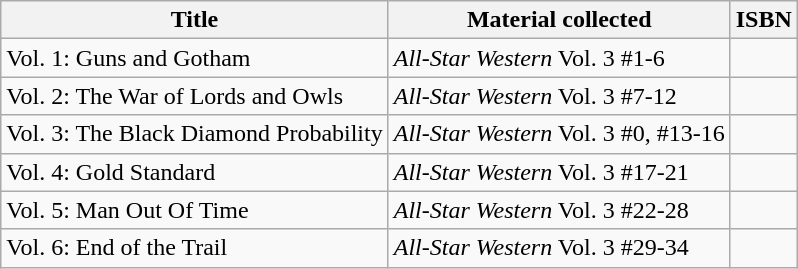<table class="wikitable">
<tr>
<th>Title</th>
<th>Material collected</th>
<th>ISBN</th>
</tr>
<tr>
<td>Vol. 1: Guns and Gotham</td>
<td><em>All-Star Western</em> Vol. 3 #1-6</td>
<td></td>
</tr>
<tr>
<td>Vol. 2: The War of Lords and Owls</td>
<td><em>All-Star Western</em> Vol. 3 #7-12</td>
<td></td>
</tr>
<tr>
<td>Vol. 3: The Black Diamond Probability</td>
<td><em>All-Star Western</em> Vol. 3 #0, #13-16</td>
<td></td>
</tr>
<tr>
<td>Vol. 4: Gold Standard</td>
<td><em>All-Star Western</em> Vol. 3 #17-21</td>
<td></td>
</tr>
<tr>
<td>Vol. 5: Man Out Of Time</td>
<td><em>All-Star Western</em> Vol. 3 #22-28</td>
<td></td>
</tr>
<tr>
<td>Vol. 6: End of the Trail</td>
<td><em>All-Star Western</em> Vol. 3 #29-34</td>
<td></td>
</tr>
</table>
